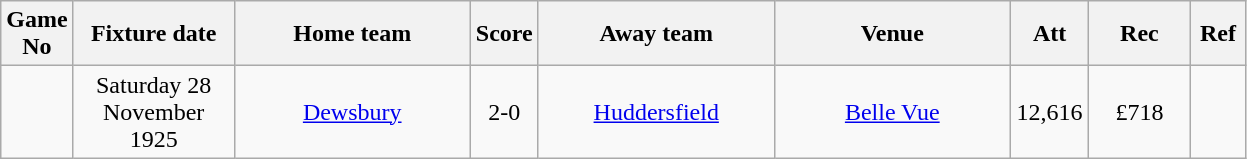<table class="wikitable" style="text-align:center;">
<tr>
<th width=20 abbr="No">Game No</th>
<th width=100 abbr="Date">Fixture date</th>
<th width=150 abbr="Home team">Home team</th>
<th width=20 abbr="Score">Score</th>
<th width=150 abbr="Away team">Away team</th>
<th width=150 abbr="Venue">Venue</th>
<th width=45 abbr="Att">Att</th>
<th width=60 abbr="Rec">Rec</th>
<th width=30 abbr="Ref">Ref</th>
</tr>
<tr>
<td></td>
<td>Saturday 28 November 1925</td>
<td><a href='#'>Dewsbury</a></td>
<td>2-0</td>
<td><a href='#'>Huddersfield</a></td>
<td><a href='#'>Belle Vue</a></td>
<td>12,616</td>
<td>£718</td>
<td></td>
</tr>
</table>
